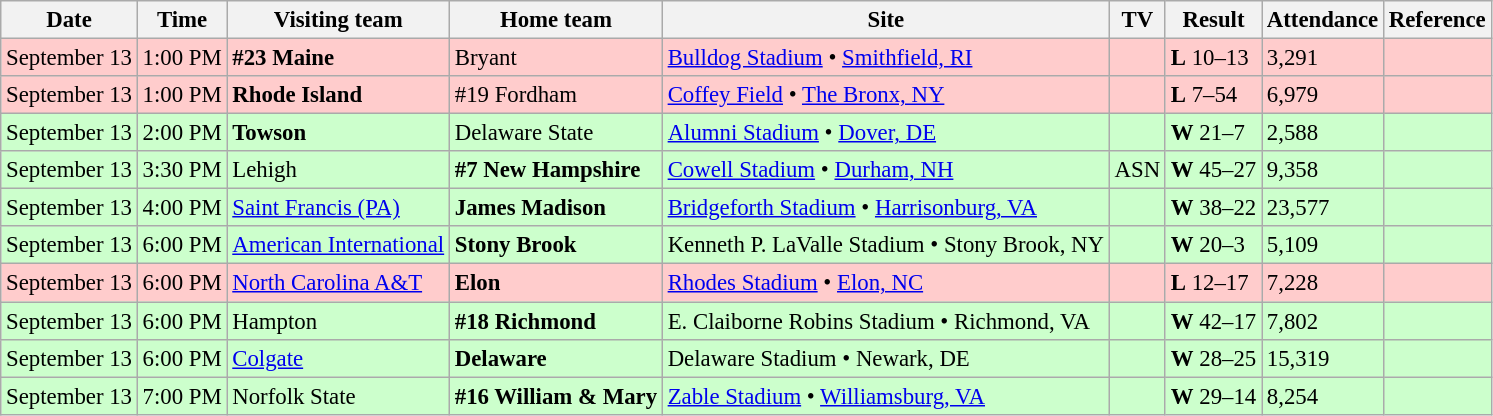<table class="wikitable" style="font-size:95%;">
<tr>
<th>Date</th>
<th>Time</th>
<th>Visiting team</th>
<th>Home team</th>
<th>Site</th>
<th>TV</th>
<th>Result</th>
<th>Attendance</th>
<th class="unsortable">Reference</th>
</tr>
<tr bgcolor=ffcccc>
<td>September 13</td>
<td>1:00 PM</td>
<td><strong>#23 Maine</strong></td>
<td>Bryant</td>
<td><a href='#'>Bulldog Stadium</a> • <a href='#'>Smithfield, RI</a></td>
<td></td>
<td><strong>L</strong> 10–13</td>
<td>3,291</td>
<td></td>
</tr>
<tr bgcolor=ffcccc>
<td>September 13</td>
<td>1:00 PM</td>
<td><strong>Rhode Island</strong></td>
<td>#19 Fordham</td>
<td><a href='#'>Coffey Field</a> • <a href='#'>The Bronx, NY</a></td>
<td></td>
<td><strong>L</strong> 7–54</td>
<td>6,979</td>
<td></td>
</tr>
<tr bgcolor=ccffcc>
<td>September 13</td>
<td>2:00 PM</td>
<td><strong>Towson</strong></td>
<td>Delaware State</td>
<td><a href='#'>Alumni Stadium</a> • <a href='#'>Dover, DE</a></td>
<td></td>
<td><strong>W</strong> 21–7</td>
<td>2,588</td>
<td></td>
</tr>
<tr bgcolor=ccffcc>
<td>September 13</td>
<td>3:30 PM</td>
<td>Lehigh</td>
<td><strong>#7 New Hampshire</strong></td>
<td><a href='#'>Cowell Stadium</a> • <a href='#'>Durham, NH</a></td>
<td>ASN</td>
<td><strong>W</strong> 45–27</td>
<td>9,358</td>
<td></td>
</tr>
<tr bgcolor=ccffcc>
<td>September 13</td>
<td>4:00 PM</td>
<td><a href='#'>Saint Francis (PA)</a></td>
<td><strong>James Madison</strong></td>
<td><a href='#'>Bridgeforth Stadium</a> • <a href='#'>Harrisonburg, VA</a></td>
<td></td>
<td><strong>W</strong> 38–22</td>
<td>23,577</td>
<td></td>
</tr>
<tr bgcolor=ccffcc>
<td>September 13</td>
<td>6:00 PM</td>
<td><a href='#'>American International</a></td>
<td><strong>Stony Brook</strong></td>
<td>Kenneth P. LaValle Stadium • Stony Brook, NY</td>
<td></td>
<td><strong>W</strong> 20–3</td>
<td>5,109</td>
<td></td>
</tr>
<tr bgcolor=ffcccc>
<td>September 13</td>
<td>6:00 PM</td>
<td><a href='#'>North Carolina A&T</a></td>
<td><strong>Elon</strong></td>
<td><a href='#'>Rhodes Stadium</a> • <a href='#'>Elon, NC</a></td>
<td></td>
<td><strong>L</strong> 12–17</td>
<td>7,228</td>
<td></td>
</tr>
<tr bgcolor=ccffcc>
<td>September 13</td>
<td>6:00 PM</td>
<td>Hampton</td>
<td><strong>#18 Richmond</strong></td>
<td>E. Claiborne Robins Stadium • Richmond, VA</td>
<td></td>
<td><strong>W</strong> 42–17</td>
<td>7,802</td>
<td></td>
</tr>
<tr bgcolor=ccffcc>
<td>September 13</td>
<td>6:00 PM</td>
<td><a href='#'>Colgate</a></td>
<td><strong>Delaware</strong></td>
<td>Delaware Stadium • Newark, DE</td>
<td></td>
<td><strong>W</strong> 28–25</td>
<td>15,319</td>
<td></td>
</tr>
<tr bgcolor=ccffcc>
<td>September 13</td>
<td>7:00 PM</td>
<td>Norfolk State</td>
<td><strong>#16 William & Mary</strong></td>
<td><a href='#'>Zable Stadium</a> • <a href='#'>Williamsburg, VA</a></td>
<td></td>
<td><strong>W</strong> 29–14</td>
<td>8,254</td>
<td></td>
</tr>
</table>
